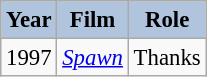<table class="wikitable" style="font-size:95%;">
<tr>
<th style="background:#B0C4DE;">Year</th>
<th style="background:#B0C4DE;">Film</th>
<th style="background:#B0C4DE;">Role</th>
</tr>
<tr>
<td>1997</td>
<td><em><a href='#'>Spawn</a></em></td>
<td>Thanks</td>
</tr>
</table>
